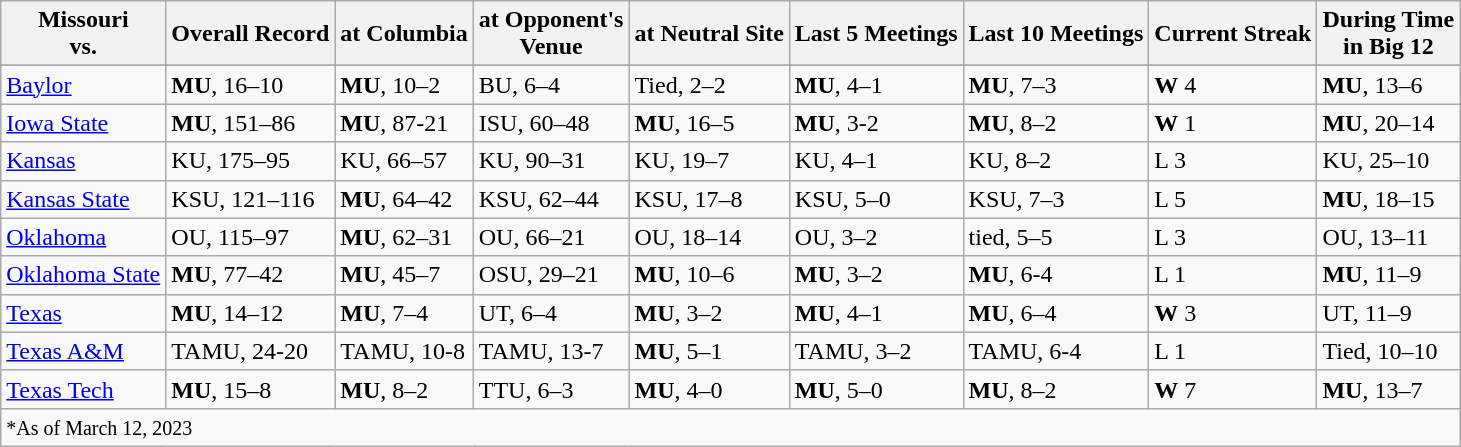<table class="wikitable">
<tr>
<th rowspan="1">Missouri<br>vs.</th>
<th rowspan="1">Overall Record</th>
<th rowspan="1">at Columbia</th>
<th rowspan="1">at Opponent's<br> Venue</th>
<th rowspan="1">at Neutral Site</th>
<th rowspan="1">Last 5 Meetings</th>
<th rowspan="1">Last 10 Meetings</th>
<th rowspan="1">Current Streak</th>
<th rowspan="1">During Time<br>in Big 12</th>
</tr>
<tr>
</tr>
<tr>
<td><a href='#'>Baylor</a></td>
<td><strong>MU</strong>, 16–10</td>
<td><strong>MU</strong>, 10–2</td>
<td>BU, 6–4</td>
<td>Tied, 2–2</td>
<td><strong>MU</strong>, 4–1</td>
<td><strong>MU</strong>, 7–3</td>
<td><strong>W</strong> 4</td>
<td><strong>MU</strong>, 13–6</td>
</tr>
<tr>
<td><a href='#'>Iowa State</a></td>
<td><strong>MU</strong>, 151–86</td>
<td><strong>MU</strong>, 87-21</td>
<td>ISU, 60–48</td>
<td><strong>MU</strong>, 16–5</td>
<td><strong>MU</strong>, 3-2</td>
<td><strong>MU</strong>, 8–2</td>
<td><strong>W</strong> 1</td>
<td><strong>MU</strong>, 20–14</td>
</tr>
<tr>
<td><a href='#'>Kansas</a></td>
<td>KU, 175–95</td>
<td>KU, 66–57</td>
<td>KU, 90–31</td>
<td>KU, 19–7</td>
<td>KU, 4–1</td>
<td>KU, 8–2</td>
<td>L 3</td>
<td>KU, 25–10</td>
</tr>
<tr>
<td><a href='#'>Kansas State</a></td>
<td>KSU, 121–116</td>
<td><strong>MU</strong>, 64–42</td>
<td>KSU, 62–44</td>
<td>KSU, 17–8</td>
<td>KSU, 5–0</td>
<td>KSU, 7–3</td>
<td>L 5</td>
<td><strong>MU</strong>, 18–15</td>
</tr>
<tr>
<td><a href='#'>Oklahoma</a></td>
<td>OU, 115–97</td>
<td><strong>MU</strong>, 62–31</td>
<td>OU, 66–21</td>
<td>OU, 18–14</td>
<td>OU, 3–2</td>
<td>tied, 5–5</td>
<td>L 3</td>
<td>OU, 13–11</td>
</tr>
<tr>
<td><a href='#'>Oklahoma State</a></td>
<td><strong>MU</strong>, 77–42</td>
<td><strong>MU</strong>, 45–7</td>
<td>OSU, 29–21</td>
<td><strong>MU</strong>, 10–6</td>
<td><strong>MU</strong>, 3–2</td>
<td><strong>MU</strong>, 6-4</td>
<td>L 1</td>
<td><strong>MU</strong>, 11–9</td>
</tr>
<tr>
<td><a href='#'>Texas</a></td>
<td><strong>MU</strong>, 14–12</td>
<td><strong>MU</strong>, 7–4</td>
<td>UT, 6–4</td>
<td><strong>MU</strong>, 3–2</td>
<td><strong>MU</strong>, 4–1</td>
<td><strong>MU</strong>, 6–4</td>
<td><strong>W</strong> 3</td>
<td>UT, 11–9</td>
</tr>
<tr>
<td><a href='#'>Texas A&M</a></td>
<td>TAMU, 24-20</td>
<td>TAMU, 10-8</td>
<td>TAMU, 13-7</td>
<td><strong>MU</strong>, 5–1</td>
<td>TAMU, 3–2</td>
<td>TAMU, 6-4</td>
<td>L 1</td>
<td>Tied, 10–10</td>
</tr>
<tr>
<td><a href='#'>Texas Tech</a></td>
<td><strong>MU</strong>, 15–8</td>
<td><strong>MU</strong>, 8–2</td>
<td>TTU, 6–3</td>
<td><strong>MU</strong>, 4–0</td>
<td><strong>MU</strong>, 5–0</td>
<td><strong>MU</strong>, 8–2</td>
<td><strong>W</strong> 7</td>
<td><strong>MU</strong>, 13–7</td>
</tr>
<tr>
<td colspan="9"><small>*As of March 12, 2023</small></td>
</tr>
</table>
